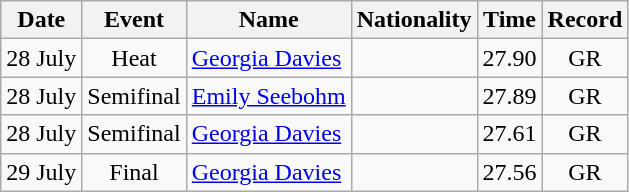<table class=wikitable style=text-align:center>
<tr>
<th>Date</th>
<th>Event</th>
<th>Name</th>
<th>Nationality</th>
<th>Time</th>
<th>Record</th>
</tr>
<tr>
<td>28 July</td>
<td>Heat</td>
<td align=left><a href='#'>Georgia Davies</a></td>
<td align=left></td>
<td>27.90</td>
<td>GR</td>
</tr>
<tr>
<td>28 July</td>
<td>Semifinal</td>
<td align=left><a href='#'>Emily Seebohm</a></td>
<td align=left></td>
<td>27.89</td>
<td>GR</td>
</tr>
<tr>
<td>28 July</td>
<td>Semifinal</td>
<td align=left><a href='#'>Georgia Davies</a></td>
<td align=left></td>
<td>27.61</td>
<td>GR</td>
</tr>
<tr>
<td>29 July</td>
<td>Final</td>
<td align=left><a href='#'>Georgia Davies</a></td>
<td align=left></td>
<td>27.56</td>
<td>GR</td>
</tr>
</table>
